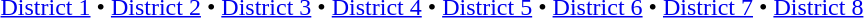<table id=toc class=toc summary=Contents>
<tr>
<td align=center><br><a href='#'>District 1</a> • <a href='#'>District 2</a> • <a href='#'>District 3</a> • <a href='#'>District 4</a> • <a href='#'>District 5</a> • <a href='#'>District 6</a> • <a href='#'>District 7</a> • <a href='#'>District 8</a></td>
</tr>
</table>
